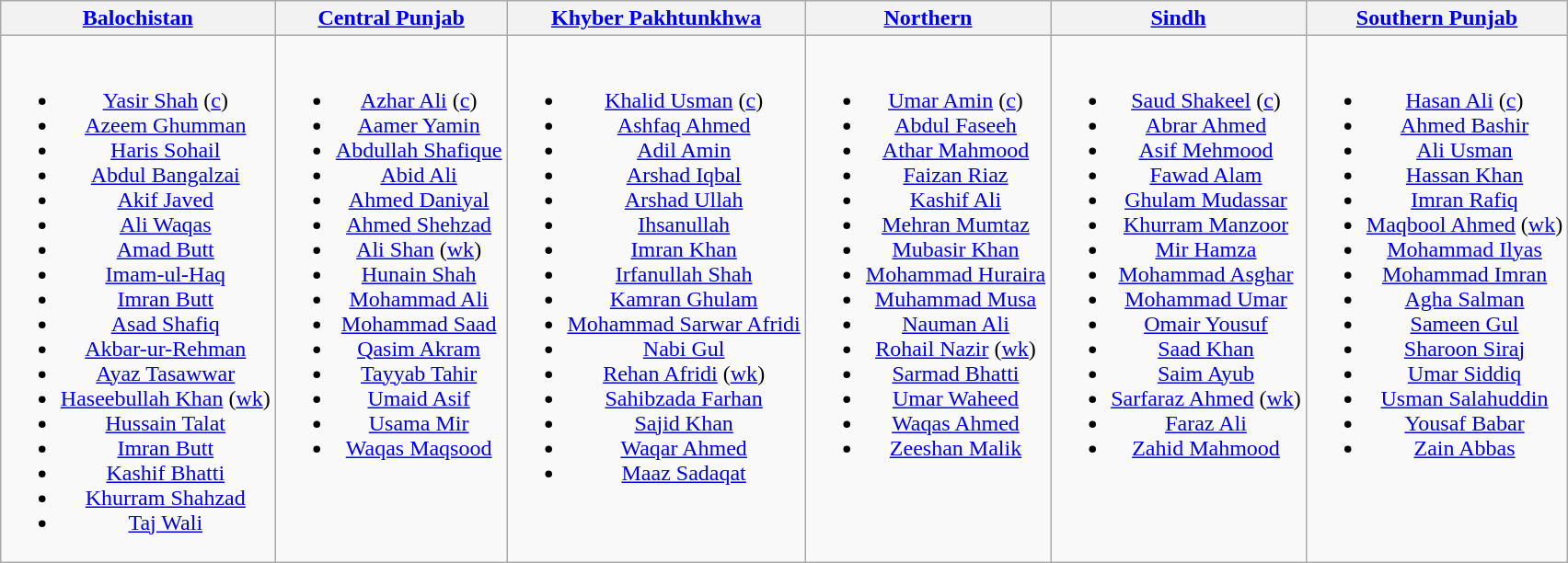<table class="wikitable" style="text-align:center; margin:auto">
<tr>
<th><a href='#'>Balochistan</a></th>
<th><a href='#'>Central Punjab</a></th>
<th><a href='#'>Khyber Pakhtunkhwa</a></th>
<th><a href='#'>Northern</a></th>
<th><a href='#'>Sindh</a></th>
<th><a href='#'>Southern Punjab</a></th>
</tr>
<tr style="vertical-align:top">
<td><br><ul><li><a href='#'>Yasir Shah</a> (<a href='#'>c</a>)</li><li><a href='#'>Azeem Ghumman</a></li><li><a href='#'>Haris Sohail</a></li><li><a href='#'>Abdul Bangalzai</a></li><li><a href='#'>Akif Javed</a></li><li><a href='#'>Ali Waqas</a></li><li><a href='#'>Amad Butt</a></li><li><a href='#'>Imam-ul-Haq</a></li><li><a href='#'>Imran Butt</a></li><li><a href='#'>Asad Shafiq</a></li><li><a href='#'>Akbar-ur-Rehman</a></li><li><a href='#'>Ayaz Tasawwar</a></li><li><a href='#'>Haseebullah Khan</a> (<a href='#'>wk</a>)</li><li><a href='#'>Hussain Talat</a></li><li><a href='#'>Imran Butt</a></li><li><a href='#'>Kashif Bhatti</a></li><li><a href='#'>Khurram Shahzad</a></li><li><a href='#'>Taj Wali</a></li></ul></td>
<td><br><ul><li><a href='#'>Azhar Ali</a> (<a href='#'>c</a>)</li><li><a href='#'>Aamer Yamin</a></li><li><a href='#'>Abdullah Shafique</a></li><li><a href='#'>Abid Ali</a></li><li><a href='#'>Ahmed Daniyal</a></li><li><a href='#'>Ahmed Shehzad</a></li><li><a href='#'>Ali Shan</a> (<a href='#'>wk</a>)</li><li><a href='#'>Hunain Shah</a></li><li><a href='#'>Mohammad Ali</a></li><li><a href='#'>Mohammad Saad</a></li><li><a href='#'>Qasim Akram</a></li><li><a href='#'>Tayyab Tahir</a></li><li><a href='#'>Umaid Asif</a></li><li><a href='#'>Usama Mir</a></li><li><a href='#'>Waqas Maqsood</a></li></ul></td>
<td><br><ul><li><a href='#'>Khalid Usman</a> (<a href='#'>c</a>)</li><li><a href='#'>Ashfaq Ahmed</a></li><li><a href='#'>Adil Amin</a></li><li><a href='#'>Arshad Iqbal</a></li><li><a href='#'>Arshad Ullah</a></li><li><a href='#'>Ihsanullah</a></li><li><a href='#'>Imran Khan</a></li><li><a href='#'>Irfanullah Shah</a></li><li><a href='#'>Kamran Ghulam</a></li><li><a href='#'>Mohammad Sarwar Afridi</a></li><li><a href='#'>Nabi Gul</a></li><li><a href='#'>Rehan Afridi</a> (<a href='#'>wk</a>)</li><li><a href='#'>Sahibzada Farhan</a></li><li><a href='#'>Sajid Khan</a></li><li><a href='#'>Waqar Ahmed</a></li><li><a href='#'>Maaz Sadaqat</a></li></ul></td>
<td><br><ul><li><a href='#'>Umar Amin</a> (<a href='#'>c</a>)</li><li><a href='#'>Abdul Faseeh</a></li><li><a href='#'>Athar Mahmood</a></li><li><a href='#'>Faizan Riaz</a></li><li><a href='#'>Kashif Ali</a></li><li><a href='#'>Mehran Mumtaz</a></li><li><a href='#'>Mubasir Khan</a></li><li><a href='#'>Mohammad Huraira</a></li><li><a href='#'>Muhammad Musa</a></li><li><a href='#'>Nauman Ali</a></li><li><a href='#'>Rohail Nazir</a> (<a href='#'>wk</a>)</li><li><a href='#'>Sarmad Bhatti</a></li><li><a href='#'>Umar Waheed</a></li><li><a href='#'>Waqas Ahmed</a></li><li><a href='#'>Zeeshan Malik</a></li></ul></td>
<td><br><ul><li><a href='#'>Saud Shakeel</a>  (<a href='#'>c</a>)</li><li><a href='#'>Abrar Ahmed</a></li><li><a href='#'>Asif Mehmood</a></li><li><a href='#'>Fawad Alam</a></li><li><a href='#'>Ghulam Mudassar</a></li><li><a href='#'>Khurram Manzoor</a></li><li><a href='#'>Mir Hamza</a></li><li><a href='#'>Mohammad Asghar</a></li><li><a href='#'>Mohammad Umar</a></li><li><a href='#'>Omair Yousuf</a></li><li><a href='#'>Saad Khan</a></li><li><a href='#'>Saim Ayub</a></li><li><a href='#'>Sarfaraz Ahmed</a> (<a href='#'>wk</a>)</li><li><a href='#'>Faraz Ali</a></li><li><a href='#'>Zahid Mahmood</a></li></ul></td>
<td><br><ul><li><a href='#'>Hasan Ali</a> (<a href='#'>c</a>)</li><li><a href='#'>Ahmed Bashir</a></li><li><a href='#'>Ali Usman</a></li><li><a href='#'>Hassan Khan</a></li><li><a href='#'>Imran Rafiq</a></li><li><a href='#'>Maqbool Ahmed</a> (<a href='#'>wk</a>)</li><li><a href='#'>Mohammad Ilyas</a></li><li><a href='#'>Mohammad Imran</a></li><li><a href='#'>Agha Salman</a></li><li><a href='#'>Sameen Gul</a></li><li><a href='#'>Sharoon Siraj</a></li><li><a href='#'>Umar Siddiq</a></li><li><a href='#'>Usman Salahuddin</a></li><li><a href='#'>Yousaf Babar</a></li><li><a href='#'>Zain Abbas</a></li></ul></td>
</tr>
</table>
